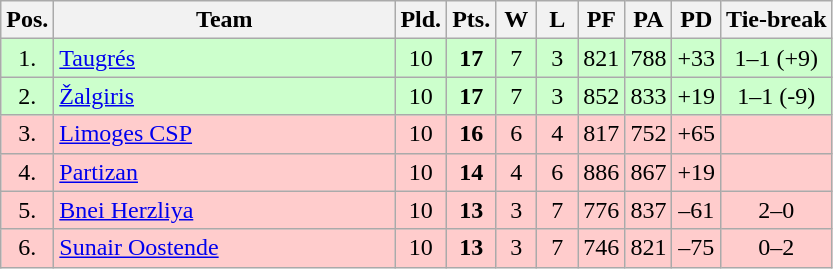<table class="wikitable" style="text-align:center">
<tr>
<th width=15>Pos.</th>
<th width=220>Team</th>
<th width=20>Pld.</th>
<th width=20>Pts.</th>
<th width=20>W</th>
<th width=20>L</th>
<th width=20>PF</th>
<th width=20>PA</th>
<th width=20>PD</th>
<th>Tie-break</th>
</tr>
<tr style="background: #ccffcc;">
<td>1.</td>
<td align=left> <a href='#'>Taugrés</a></td>
<td>10</td>
<td><strong>17</strong></td>
<td>7</td>
<td>3</td>
<td>821</td>
<td>788</td>
<td>+33</td>
<td>1–1 (+9)</td>
</tr>
<tr style="background: #ccffcc;">
<td>2.</td>
<td align=left> <a href='#'>Žalgiris</a></td>
<td>10</td>
<td><strong>17</strong></td>
<td>7</td>
<td>3</td>
<td>852</td>
<td>833</td>
<td>+19</td>
<td>1–1 (-9)</td>
</tr>
<tr style="background: #ffcccc;">
<td>3.</td>
<td align=left> <a href='#'>Limoges CSP</a></td>
<td>10</td>
<td><strong>16</strong></td>
<td>6</td>
<td>4</td>
<td>817</td>
<td>752</td>
<td>+65</td>
<td></td>
</tr>
<tr style="background: #ffcccc;">
<td>4.</td>
<td align=left> <a href='#'>Partizan</a></td>
<td>10</td>
<td><strong>14</strong></td>
<td>4</td>
<td>6</td>
<td>886</td>
<td>867</td>
<td>+19</td>
<td></td>
</tr>
<tr style="background: #ffcccc;">
<td>5.</td>
<td align=left> <a href='#'>Bnei Herzliya</a></td>
<td>10</td>
<td><strong>13</strong></td>
<td>3</td>
<td>7</td>
<td>776</td>
<td>837</td>
<td>–61</td>
<td>2–0</td>
</tr>
<tr style="background: #ffcccc;">
<td>6.</td>
<td align=left> <a href='#'>Sunair Oostende</a></td>
<td>10</td>
<td><strong>13</strong></td>
<td>3</td>
<td>7</td>
<td>746</td>
<td>821</td>
<td>–75</td>
<td>0–2</td>
</tr>
</table>
